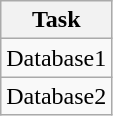<table class="wikitable">
<tr>
<th>Task</th>
</tr>
<tr>
<td>Database1</td>
</tr>
<tr>
<td>Database2</td>
</tr>
</table>
